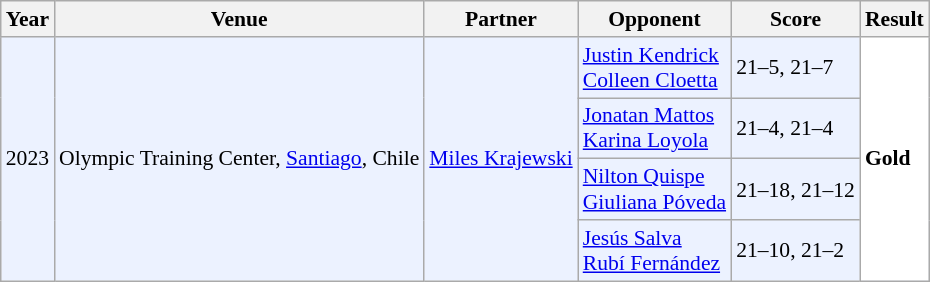<table class="sortable wikitable" style="font-size: 90%;">
<tr>
<th>Year</th>
<th>Venue</th>
<th>Partner</th>
<th>Opponent</th>
<th>Score</th>
<th>Result</th>
</tr>
<tr style="background:#ECF2FF">
<td rowspan="4" align="center">2023</td>
<td rowspan="4" align="left">Olympic Training Center, <a href='#'>Santiago</a>, Chile</td>
<td rowspan="4"> <a href='#'>Miles Krajewski</a></td>
<td align="left"> <a href='#'>Justin Kendrick</a><br> <a href='#'>Colleen Cloetta</a></td>
<td align="left">21–5, 21–7</td>
<td rowspan="4" style="text-align:left; background:white"> <strong>Gold</strong></td>
</tr>
<tr style="background:#ECF2FF">
<td align="left"> <a href='#'>Jonatan Mattos</a><br> <a href='#'>Karina Loyola</a></td>
<td align="left">21–4, 21–4</td>
</tr>
<tr style="background:#ECF2FF">
<td align="left"> <a href='#'>Nilton Quispe</a><br> <a href='#'>Giuliana Póveda</a></td>
<td align="left">21–18, 21–12</td>
</tr>
<tr style="background:#ECF2FF">
<td align="left"> <a href='#'>Jesús Salva</a><br> <a href='#'>Rubí Fernández</a></td>
<td align="left">21–10, 21–2</td>
</tr>
</table>
